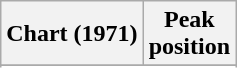<table class="wikitable sortable plainrowheaders" style="text-align:center">
<tr>
<th scope="col">Chart (1971)</th>
<th scope="col">Peak<br>position</th>
</tr>
<tr>
</tr>
<tr>
</tr>
</table>
